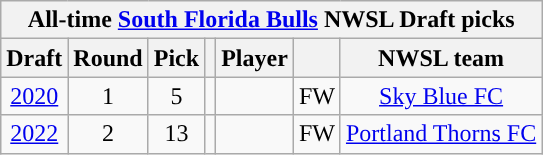<table class="wikitable sortable" style="text-align: center;">
<tr>
<th colspan="7" style="background:#">All-time <a href='#'><span>South Florida Bulls</span></a> NWSL Draft picks</th>
</tr>
<tr>
<th scope="col">Draft</th>
<th scope="col">Round</th>
<th scope="col">Pick</th>
<th scope="col"></th>
<th scope="col">Player</th>
<th scope="col"></th>
<th scope="col">NWSL team</th>
</tr>
<tr>
<td><a href='#'>2020</a></td>
<td>1</td>
<td>5</td>
<td></td>
<td></td>
<td>FW</td>
<td><a href='#'>Sky Blue FC</a></td>
</tr>
<tr>
<td><a href='#'>2022</a></td>
<td>2</td>
<td>13</td>
<td></td>
<td></td>
<td>FW</td>
<td><a href='#'>Portland Thorns FC</a></td>
</tr>
</table>
